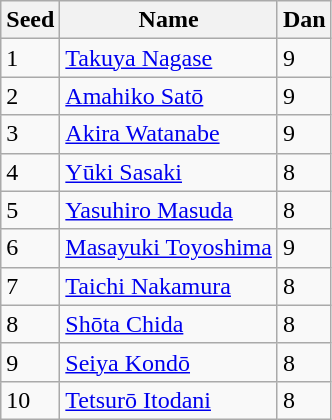<table class='wikitable' style="margin-right: 1.1em">
<tr>
<th>Seed</th>
<th>Name</th>
<th>Dan </th>
</tr>
<tr>
<td>1</td>
<td><a href='#'>Takuya Nagase</a></td>
<td>9 </td>
</tr>
<tr>
<td>2</td>
<td><a href='#'>Amahiko Satō</a></td>
<td>9 </td>
</tr>
<tr>
<td>3</td>
<td><a href='#'>Akira Watanabe</a></td>
<td>9 </td>
</tr>
<tr>
<td>4</td>
<td><a href='#'>Yūki Sasaki</a></td>
<td>8 </td>
</tr>
<tr>
<td>5</td>
<td><a href='#'>Yasuhiro Masuda</a></td>
<td>8 </td>
</tr>
<tr>
<td>6</td>
<td><a href='#'>Masayuki Toyoshima</a></td>
<td>9 </td>
</tr>
<tr>
<td>7</td>
<td><a href='#'>Taichi Nakamura</a></td>
<td>8 </td>
</tr>
<tr>
<td>8</td>
<td><a href='#'>Shōta Chida</a></td>
<td>8 </td>
</tr>
<tr>
<td>9</td>
<td><a href='#'>Seiya Kondō</a></td>
<td>8 </td>
</tr>
<tr>
<td>10</td>
<td><a href='#'>Tetsurō Itodani</a></td>
<td>8 </td>
</tr>
</table>
